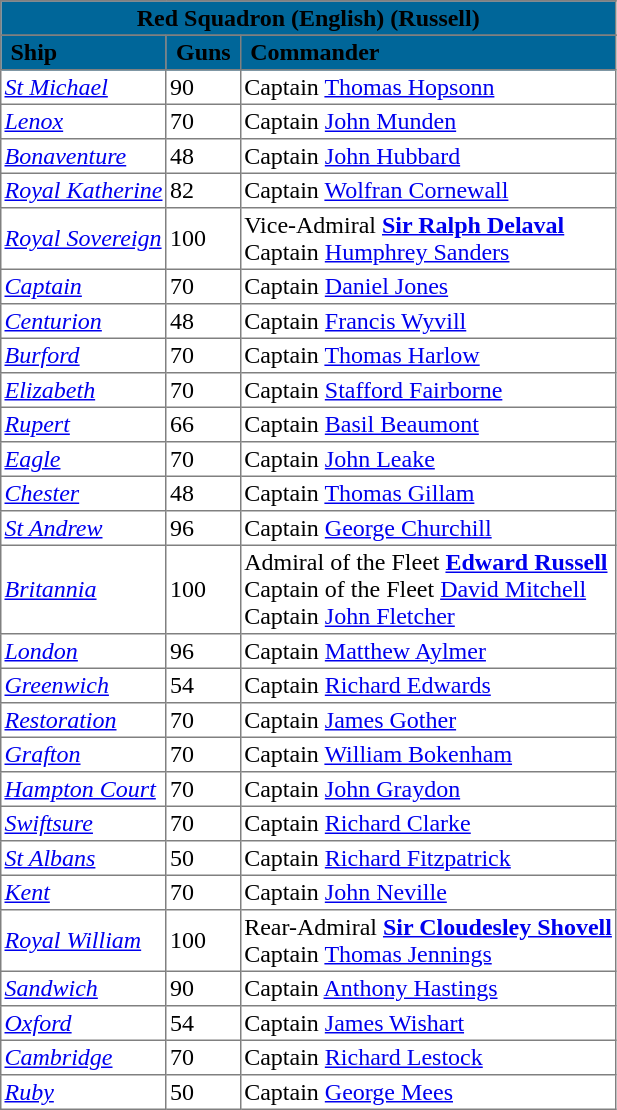<table class="toccolours" align="left" border="1" cellspacing="1" cellpadding="2" style="border-collapse: collapse;">
<tr>
</tr>
<tr ---- style="background-color:#006699">
<th colspan=7>Red Squadron (English) (Russell)</th>
</tr>
<tr>
</tr>
<tr ---- bgcolor=#006699>
<td><strong><span> Ship </span></strong></td>
<td><strong><span> Guns </span></strong></td>
<td><strong><span> Commander </span></strong></td>
</tr>
<tr>
<td><em><a href='#'>St Michael</a></em></td>
<td>90</td>
<td>Captain <a href='#'>Thomas Hopsonn</a></td>
</tr>
<tr>
<td><em><a href='#'>Lenox</a></em></td>
<td>70</td>
<td>Captain <a href='#'>John Munden</a></td>
</tr>
<tr>
<td><em><a href='#'>Bonaventure</a></em></td>
<td>48</td>
<td>Captain <a href='#'>John Hubbard</a></td>
</tr>
<tr>
<td><em><a href='#'>Royal Katherine</a></em></td>
<td>82</td>
<td>Captain <a href='#'>Wolfran Cornewall</a></td>
</tr>
<tr>
<td><em><a href='#'>Royal Sovereign</a></em></td>
<td>100</td>
<td>Vice-Admiral <strong><a href='#'>Sir Ralph Delaval</a></strong><br>Captain <a href='#'>Humphrey Sanders</a></td>
</tr>
<tr>
<td><em><a href='#'>Captain</a></em></td>
<td>70</td>
<td>Captain <a href='#'>Daniel Jones</a></td>
</tr>
<tr>
<td><em><a href='#'>Centurion</a></em></td>
<td>48</td>
<td>Captain <a href='#'>Francis Wyvill</a></td>
</tr>
<tr>
<td><em><a href='#'>Burford</a></em></td>
<td>70</td>
<td>Captain <a href='#'>Thomas Harlow</a></td>
</tr>
<tr>
<td><em><a href='#'>Elizabeth</a></em></td>
<td>70</td>
<td>Captain <a href='#'>Stafford Fairborne</a></td>
</tr>
<tr>
<td><em><a href='#'>Rupert</a></em></td>
<td>66</td>
<td>Captain <a href='#'>Basil Beaumont</a></td>
</tr>
<tr>
<td><em><a href='#'>Eagle</a></em></td>
<td>70</td>
<td>Captain <a href='#'>John Leake</a></td>
</tr>
<tr>
<td><em><a href='#'>Chester</a></em></td>
<td>48</td>
<td>Captain <a href='#'>Thomas Gillam</a></td>
</tr>
<tr>
<td><em><a href='#'>St Andrew</a></em></td>
<td>96</td>
<td>Captain <a href='#'>George Churchill</a></td>
</tr>
<tr>
<td><em><a href='#'>Britannia</a></em></td>
<td>100</td>
<td>Admiral of the Fleet <strong><a href='#'>Edward Russell</a></strong><br>Captain of the Fleet <a href='#'>David Mitchell</a><br>Captain <a href='#'>John Fletcher</a></td>
</tr>
<tr>
<td><em><a href='#'>London</a></em></td>
<td>96</td>
<td>Captain <a href='#'>Matthew Aylmer</a></td>
</tr>
<tr>
<td><em><a href='#'>Greenwich</a></em></td>
<td>54</td>
<td>Captain <a href='#'>Richard Edwards</a></td>
</tr>
<tr>
<td><em><a href='#'>Restoration</a></em></td>
<td>70</td>
<td>Captain <a href='#'>James Gother</a></td>
</tr>
<tr>
<td><em><a href='#'>Grafton</a></em></td>
<td>70</td>
<td>Captain <a href='#'>William Bokenham</a></td>
</tr>
<tr>
<td><em><a href='#'>Hampton Court</a></em></td>
<td>70</td>
<td>Captain <a href='#'>John Graydon</a></td>
</tr>
<tr>
<td><em><a href='#'>Swiftsure</a></em></td>
<td>70</td>
<td>Captain <a href='#'>Richard Clarke</a></td>
</tr>
<tr>
<td><em><a href='#'>St Albans</a></em></td>
<td>50</td>
<td>Captain <a href='#'>Richard Fitzpatrick</a></td>
</tr>
<tr>
<td><em><a href='#'>Kent</a></em></td>
<td>70</td>
<td>Captain <a href='#'>John Neville</a></td>
</tr>
<tr>
<td><em><a href='#'>Royal William</a></em></td>
<td>100</td>
<td>Rear-Admiral <strong><a href='#'>Sir Cloudesley Shovell</a></strong><br>Captain <a href='#'>Thomas Jennings</a></td>
</tr>
<tr>
<td><em><a href='#'>Sandwich</a></em></td>
<td>90</td>
<td>Captain <a href='#'>Anthony Hastings</a></td>
</tr>
<tr>
<td><em><a href='#'>Oxford</a></em></td>
<td>54</td>
<td>Captain <a href='#'>James Wishart</a></td>
</tr>
<tr>
<td><em><a href='#'>Cambridge</a></em></td>
<td>70</td>
<td>Captain <a href='#'>Richard Lestock</a></td>
</tr>
<tr>
<td><em><a href='#'>Ruby</a></em></td>
<td>50</td>
<td>Captain <a href='#'>George Mees</a></td>
</tr>
</table>
